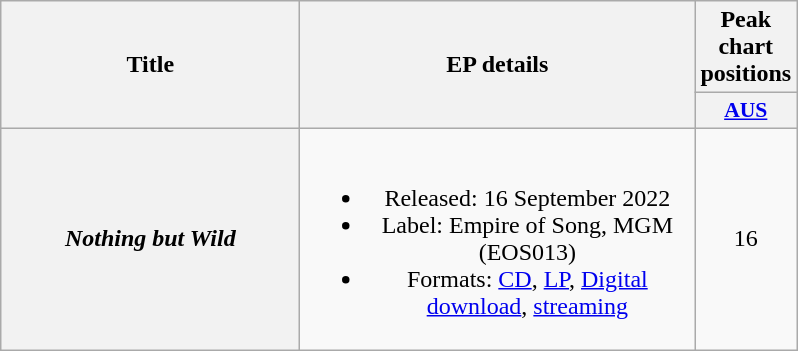<table class="wikitable plainrowheaders" style="text-align:center;">
<tr>
<th scope="col" rowspan="2" style="width:12em;">Title</th>
<th scope="col" rowspan="2" style="width:16em;">EP details</th>
<th scope="col" colspan="1">Peak chart positions</th>
</tr>
<tr>
<th scope="col" style="width:3em;font-size:90%;"><a href='#'>AUS</a><br></th>
</tr>
<tr>
<th scope="row"><em>Nothing but Wild</em></th>
<td><br><ul><li>Released: 16 September 2022</li><li>Label: Empire of Song, MGM (EOS013)</li><li>Formats: <a href='#'>CD</a>, <a href='#'>LP</a>, <a href='#'>Digital download</a>, <a href='#'>streaming</a></li></ul></td>
<td>16</td>
</tr>
</table>
